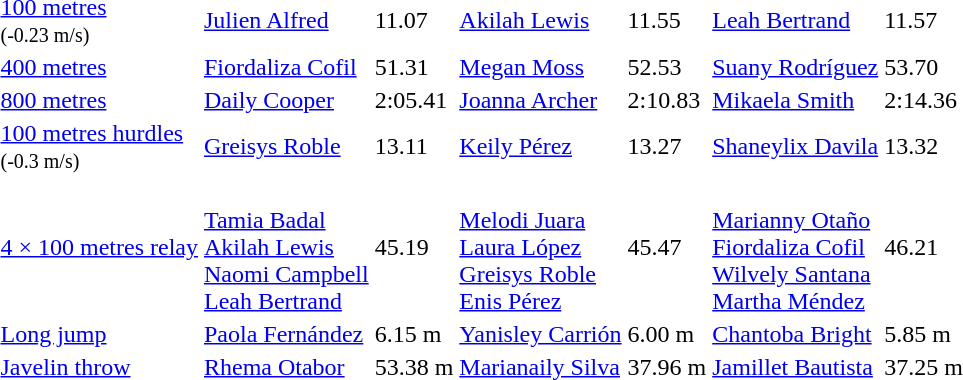<table>
<tr>
<td><a href='#'>100 metres</a> <br> <small>(-0.23 m/s)</small></td>
<td align=left><a href='#'>Julien Alfred</a> <br> </td>
<td>11.07</td>
<td align=left><a href='#'>Akilah Lewis</a> <br> </td>
<td>11.55</td>
<td align=left><a href='#'>Leah Bertrand</a> <br> </td>
<td>11.57</td>
</tr>
<tr>
<td><a href='#'>400 metres</a></td>
<td align=left><a href='#'>Fiordaliza Cofil</a> <br> </td>
<td>51.31</td>
<td align=left><a href='#'>Megan Moss</a> <br> </td>
<td>52.53</td>
<td align=left><a href='#'>Suany Rodríguez</a> <br> </td>
<td>53.70</td>
</tr>
<tr>
<td><a href='#'>800 metres</a></td>
<td align=left><a href='#'>Daily Cooper</a> <br> </td>
<td>2:05.41</td>
<td align=left><a href='#'>Joanna Archer</a> <br> </td>
<td>2:10.83</td>
<td align=left><a href='#'>Mikaela Smith</a> <br> </td>
<td>2:14.36</td>
</tr>
<tr>
<td><a href='#'>100 metres hurdles</a> <br> <small>(-0.3 m/s)</small></td>
<td align=left><a href='#'>Greisys Roble</a> <br> </td>
<td>13.11</td>
<td align=left><a href='#'>Keily Pérez</a> <br> </td>
<td>13.27</td>
<td align=left><a href='#'>Shaneylix Davila</a> <br> </td>
<td>13.32</td>
</tr>
<tr>
<td><a href='#'>4 × 100 metres relay</a></td>
<td align=left> <br> <a href='#'>Tamia Badal</a><br><a href='#'>Akilah Lewis</a><br><a href='#'>Naomi Campbell</a><br><a href='#'>Leah Bertrand</a></td>
<td>45.19</td>
<td align=left> <br> <a href='#'>Melodi Juara</a><br><a href='#'>Laura López</a><br><a href='#'>Greisys Roble</a><br><a href='#'>Enis Pérez</a></td>
<td>45.47</td>
<td align=left> <br> <a href='#'>Marianny Otaño</a><br><a href='#'>Fiordaliza Cofil</a><br><a href='#'>Wilvely Santana</a><br><a href='#'>Martha Méndez</a></td>
<td>46.21</td>
</tr>
<tr>
<td><a href='#'>Long jump</a></td>
<td align=left><a href='#'>Paola Fernández</a> <br> </td>
<td>6.15 m</td>
<td align=left><a href='#'>Yanisley Carrión</a> <br> </td>
<td>6.00 m</td>
<td align=left><a href='#'>Chantoba Bright</a> <br> </td>
<td>5.85 m</td>
</tr>
<tr>
<td><a href='#'>Javelin throw</a></td>
<td align=left><a href='#'>Rhema Otabor</a> <br> </td>
<td>53.38 m</td>
<td align=left><a href='#'>Marianaily Silva</a> <br> </td>
<td>37.96 m</td>
<td align=left><a href='#'>Jamillet  Bautista</a> <br> </td>
<td>37.25 m</td>
</tr>
</table>
